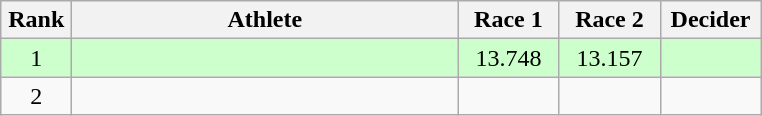<table class=wikitable style="text-align:center">
<tr>
<th width=40>Rank</th>
<th width=250>Athlete</th>
<th width=60>Race 1</th>
<th width=60>Race 2</th>
<th width=60>Decider</th>
</tr>
<tr bgcolor=ccffcc>
<td>1</td>
<td align=left></td>
<td>13.748</td>
<td>13.157</td>
<td></td>
</tr>
<tr>
<td>2</td>
<td align=left></td>
<td></td>
<td></td>
<td></td>
</tr>
</table>
